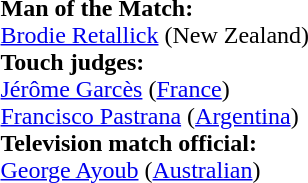<table style="width:50%">
<tr>
<td><br><strong>Man of the Match:</strong>
<br><a href='#'>Brodie Retallick</a> (New Zealand)<br><strong>Touch judges:</strong>
<br><a href='#'>Jérôme Garcès</a> (<a href='#'>France</a>)
<br><a href='#'>Francisco Pastrana</a> (<a href='#'>Argentina</a>)
<br><strong>Television match official:</strong>
<br><a href='#'>George Ayoub</a> (<a href='#'>Australian</a>)</td>
</tr>
</table>
